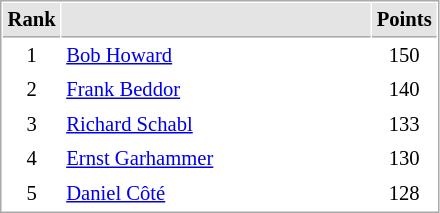<table cellspacing="1" cellpadding="3" style="border:1px solid #AAAAAA;font-size:86%">
<tr bgcolor="#E4E4E4">
<th style="border-bottom:1px solid #AAAAAA" width=10>Rank</th>
<th style="border-bottom:1px solid #AAAAAA" width=200></th>
<th style="border-bottom:1px solid #AAAAAA" width=20>Points</th>
</tr>
<tr>
<td align="center">1</td>
<td> <a href='#'>Bob Howard</a></td>
<td align=center>150</td>
</tr>
<tr>
<td align="center">2</td>
<td> <a href='#'>Frank Beddor</a></td>
<td align=center>140</td>
</tr>
<tr>
<td align="center">3</td>
<td> <a href='#'>Richard Schabl</a></td>
<td align=center>133</td>
</tr>
<tr>
<td align="center">4</td>
<td> <a href='#'>Ernst Garhammer</a></td>
<td align=center>130</td>
</tr>
<tr>
<td align="center">5</td>
<td> <a href='#'>Daniel Côté</a></td>
<td align=center>128</td>
</tr>
</table>
